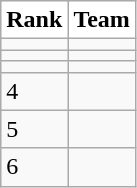<table class="wikitable collapsible">
<tr>
<th style="background:white;">Rank</th>
<th style="background:white;">Team</th>
</tr>
<tr>
<td></td>
<td></td>
</tr>
<tr>
<td></td>
<td></td>
</tr>
<tr>
<td></td>
<td></td>
</tr>
<tr>
<td>4</td>
<td></td>
</tr>
<tr>
<td>5</td>
<td> <em></em></td>
</tr>
<tr>
<td>6</td>
<td> <em></em></td>
</tr>
</table>
